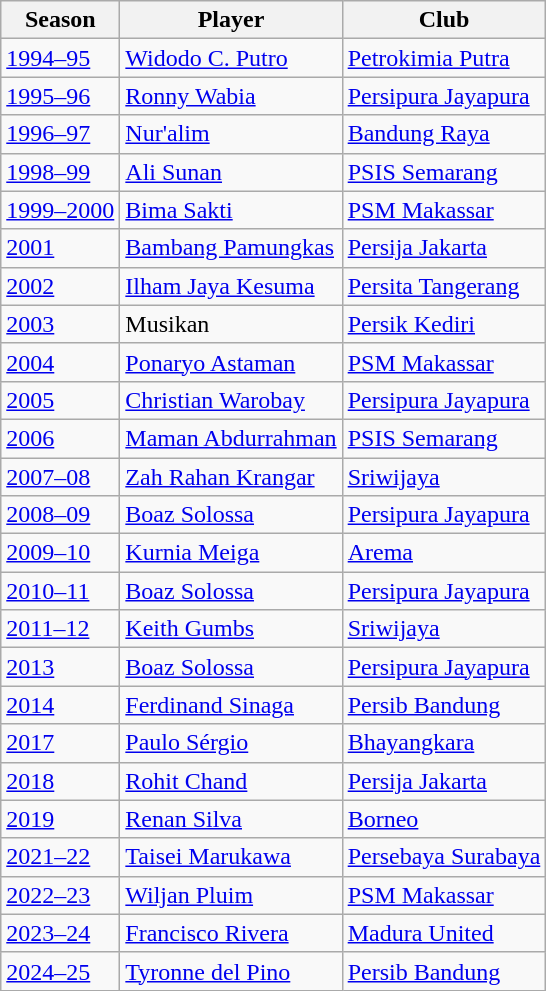<table class="wikitable sortable">
<tr>
<th>Season</th>
<th>Player</th>
<th>Club</th>
</tr>
<tr>
<td><a href='#'>1994–95</a></td>
<td> <a href='#'>Widodo C. Putro</a></td>
<td><a href='#'>Petrokimia Putra</a></td>
</tr>
<tr>
<td><a href='#'>1995–96</a></td>
<td> <a href='#'>Ronny Wabia</a></td>
<td><a href='#'>Persipura Jayapura</a></td>
</tr>
<tr>
<td><a href='#'>1996–97</a></td>
<td> <a href='#'>Nur'alim</a></td>
<td><a href='#'>Bandung Raya</a></td>
</tr>
<tr>
<td><a href='#'>1998–99</a></td>
<td> <a href='#'>Ali Sunan</a></td>
<td><a href='#'>PSIS Semarang</a></td>
</tr>
<tr>
<td><a href='#'>1999–2000</a></td>
<td> <a href='#'>Bima Sakti</a></td>
<td><a href='#'>PSM Makassar</a></td>
</tr>
<tr>
<td><a href='#'>2001</a></td>
<td> <a href='#'>Bambang Pamungkas</a></td>
<td><a href='#'>Persija Jakarta</a></td>
</tr>
<tr>
<td><a href='#'>2002</a></td>
<td> <a href='#'>Ilham Jaya Kesuma</a></td>
<td><a href='#'>Persita Tangerang</a></td>
</tr>
<tr>
<td><a href='#'>2003</a></td>
<td> Musikan</td>
<td><a href='#'>Persik Kediri</a></td>
</tr>
<tr>
<td><a href='#'>2004</a></td>
<td> <a href='#'>Ponaryo Astaman</a></td>
<td><a href='#'>PSM Makassar</a></td>
</tr>
<tr>
<td><a href='#'>2005</a></td>
<td> <a href='#'>Christian Warobay</a></td>
<td><a href='#'>Persipura Jayapura</a></td>
</tr>
<tr>
<td><a href='#'>2006</a></td>
<td> <a href='#'>Maman Abdurrahman</a></td>
<td><a href='#'>PSIS Semarang</a></td>
</tr>
<tr>
<td><a href='#'>2007–08</a></td>
<td> <a href='#'>Zah Rahan Krangar</a></td>
<td><a href='#'>Sriwijaya</a></td>
</tr>
<tr>
<td><a href='#'>2008–09</a></td>
<td> <a href='#'>Boaz Solossa</a></td>
<td><a href='#'>Persipura Jayapura</a></td>
</tr>
<tr>
<td><a href='#'>2009–10</a></td>
<td> <a href='#'>Kurnia Meiga</a></td>
<td><a href='#'>Arema</a></td>
</tr>
<tr>
<td><a href='#'>2010–11</a></td>
<td> <a href='#'>Boaz Solossa</a></td>
<td><a href='#'>Persipura Jayapura</a></td>
</tr>
<tr>
<td><a href='#'>2011–12</a></td>
<td> <a href='#'>Keith Gumbs</a></td>
<td><a href='#'>Sriwijaya</a></td>
</tr>
<tr>
<td><a href='#'>2013</a></td>
<td> <a href='#'>Boaz Solossa</a></td>
<td><a href='#'>Persipura Jayapura</a></td>
</tr>
<tr>
<td><a href='#'>2014</a></td>
<td> <a href='#'>Ferdinand Sinaga</a></td>
<td><a href='#'>Persib Bandung</a></td>
</tr>
<tr>
<td><a href='#'>2017</a></td>
<td> <a href='#'>Paulo Sérgio</a></td>
<td><a href='#'>Bhayangkara</a></td>
</tr>
<tr>
<td><a href='#'>2018</a></td>
<td> <a href='#'>Rohit Chand</a></td>
<td><a href='#'>Persija Jakarta</a></td>
</tr>
<tr>
<td><a href='#'>2019</a></td>
<td> <a href='#'>Renan Silva</a></td>
<td><a href='#'>Borneo</a></td>
</tr>
<tr>
<td><a href='#'>2021–22</a></td>
<td> <a href='#'>Taisei Marukawa</a></td>
<td><a href='#'>Persebaya Surabaya</a></td>
</tr>
<tr>
<td><a href='#'>2022–23</a></td>
<td> <a href='#'>Wiljan Pluim</a></td>
<td><a href='#'>PSM Makassar</a></td>
</tr>
<tr>
<td><a href='#'>2023–24</a></td>
<td> <a href='#'>Francisco Rivera</a></td>
<td><a href='#'>Madura United</a></td>
</tr>
<tr>
<td><a href='#'>2024–25</a></td>
<td> <a href='#'>Tyronne del Pino</a></td>
<td><a href='#'>Persib Bandung</a></td>
</tr>
</table>
